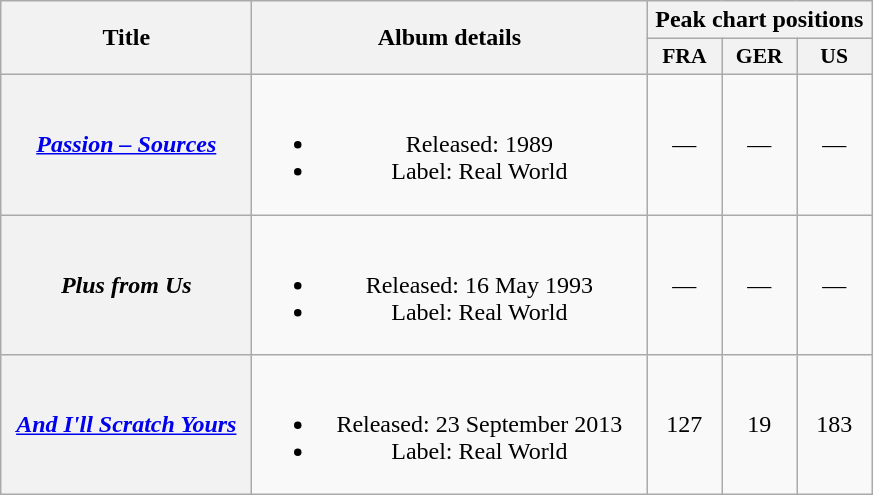<table class="wikitable plainrowheaders" style="text-align:center;">
<tr>
<th rowspan="2" scope="col" style="width:10em;">Title</th>
<th rowspan="2" scope="col" style="width:16em;">Album details</th>
<th colspan="3" scope="col">Peak chart positions</th>
</tr>
<tr>
<th scope="col" style="width:3em;font-size:90%;">FRA<br></th>
<th scope="col" style="width:3em;font-size:90%;">GER<br></th>
<th scope="col" style="width:3em;font-size:90%;">US<br></th>
</tr>
<tr>
<th scope="row"><em><a href='#'>Passion – Sources</a></em></th>
<td><br><ul><li>Released: 1989</li><li>Label: Real World</li></ul></td>
<td>—</td>
<td>—</td>
<td>—</td>
</tr>
<tr>
<th scope="row"><em>Plus from Us</em></th>
<td><br><ul><li>Released: 16 May 1993</li><li>Label: Real World</li></ul></td>
<td>—</td>
<td>—</td>
<td>—</td>
</tr>
<tr>
<th scope="row"><em><a href='#'>And I'll Scratch Yours</a></em></th>
<td><br><ul><li>Released: 23 September 2013</li><li>Label: Real World</li></ul></td>
<td>127</td>
<td>19</td>
<td>183</td>
</tr>
</table>
